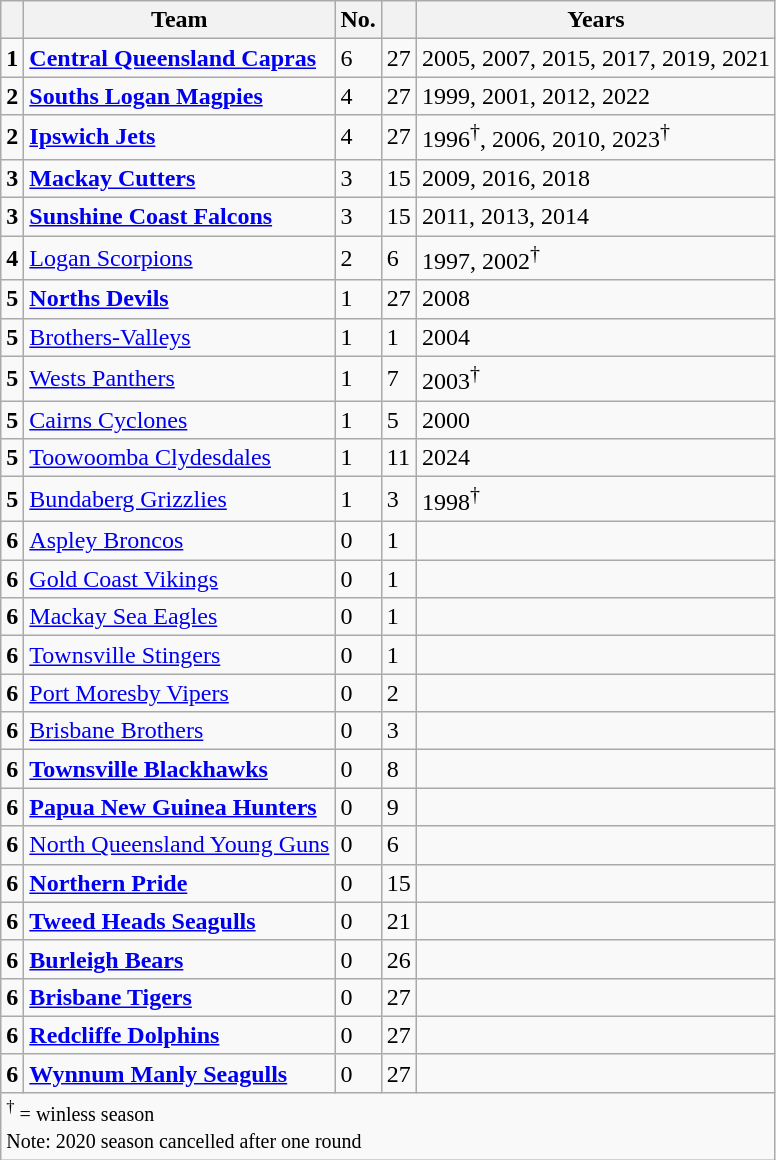<table class="wikitable sortable">
<tr>
<th></th>
<th>Team</th>
<th>No.</th>
<th></th>
<th>Years</th>
</tr>
<tr>
<td><strong>1</strong></td>
<td> <strong><a href='#'>Central Queensland Capras</a></strong></td>
<td>6</td>
<td>27</td>
<td>2005, 2007, 2015, 2017, 2019, 2021</td>
</tr>
<tr>
<td><strong>2</strong></td>
<td> <strong><a href='#'>Souths Logan Magpies</a></strong></td>
<td>4</td>
<td>27</td>
<td>1999, 2001, 2012, 2022</td>
</tr>
<tr>
<td><strong>2</strong></td>
<td> <strong><a href='#'>Ipswich Jets</a></strong></td>
<td>4</td>
<td>27</td>
<td>1996<sup>†</sup>, 2006, 2010, 2023<sup>†</sup></td>
</tr>
<tr>
<td><strong>3</strong></td>
<td> <strong><a href='#'>Mackay Cutters</a></strong></td>
<td>3</td>
<td>15</td>
<td>2009, 2016, 2018</td>
</tr>
<tr>
<td><strong>3</strong></td>
<td> <strong><a href='#'>Sunshine Coast Falcons</a></strong></td>
<td>3</td>
<td>15</td>
<td>2011, 2013, 2014</td>
</tr>
<tr>
<td><strong>4</strong></td>
<td> <a href='#'>Logan Scorpions</a></td>
<td>2</td>
<td>6</td>
<td>1997, 2002<sup>†</sup></td>
</tr>
<tr>
<td><strong>5</strong></td>
<td> <strong><a href='#'>Norths Devils</a></strong></td>
<td>1</td>
<td>27</td>
<td>2008</td>
</tr>
<tr>
<td><strong>5</strong></td>
<td> <a href='#'>Brothers-Valleys</a></td>
<td>1</td>
<td>1</td>
<td>2004</td>
</tr>
<tr>
<td><strong>5</strong></td>
<td> <a href='#'>Wests Panthers</a></td>
<td>1</td>
<td>7</td>
<td>2003<sup>†</sup></td>
</tr>
<tr>
<td><strong>5</strong></td>
<td> <a href='#'>Cairns Cyclones</a></td>
<td>1</td>
<td>5</td>
<td>2000</td>
</tr>
<tr>
<td><strong>5</strong></td>
<td> <a href='#'>Toowoomba Clydesdales</a></td>
<td>1</td>
<td>11</td>
<td>2024</td>
</tr>
<tr>
<td><strong>5</strong></td>
<td> <a href='#'>Bundaberg Grizzlies</a></td>
<td>1</td>
<td>3</td>
<td>1998<sup>†</sup></td>
</tr>
<tr>
<td><strong>6</strong></td>
<td> <a href='#'>Aspley Broncos</a></td>
<td>0</td>
<td>1</td>
<td></td>
</tr>
<tr>
<td><strong>6</strong></td>
<td> <a href='#'>Gold Coast Vikings</a></td>
<td>0</td>
<td>1</td>
<td></td>
</tr>
<tr>
<td><strong>6</strong></td>
<td> <a href='#'>Mackay Sea Eagles</a></td>
<td>0</td>
<td>1</td>
<td></td>
</tr>
<tr>
<td><strong>6</strong></td>
<td> <a href='#'>Townsville Stingers</a></td>
<td>0</td>
<td>1</td>
<td></td>
</tr>
<tr>
<td><strong>6</strong></td>
<td> <a href='#'>Port Moresby Vipers</a></td>
<td>0</td>
<td>2</td>
<td></td>
</tr>
<tr>
<td><strong>6</strong></td>
<td> <a href='#'>Brisbane Brothers</a></td>
<td>0</td>
<td>3</td>
<td></td>
</tr>
<tr>
<td><strong>6</strong></td>
<td><strong> <a href='#'>Townsville Blackhawks</a></strong></td>
<td>0</td>
<td>8</td>
<td></td>
</tr>
<tr>
<td><strong>6</strong></td>
<td><strong> <a href='#'>Papua New Guinea Hunters</a></strong></td>
<td>0</td>
<td>9</td>
<td></td>
</tr>
<tr>
<td><strong>6</strong></td>
<td> <a href='#'>North Queensland Young Guns</a></td>
<td>0</td>
<td>6</td>
<td></td>
</tr>
<tr>
<td><strong>6</strong></td>
<td><strong> <a href='#'>Northern Pride</a></strong></td>
<td>0</td>
<td>15</td>
<td></td>
</tr>
<tr>
<td><strong>6</strong></td>
<td><strong> <a href='#'>Tweed Heads Seagulls</a></strong></td>
<td>0</td>
<td>21</td>
<td></td>
</tr>
<tr>
<td><strong>6</strong></td>
<td> <strong><a href='#'>Burleigh Bears</a></strong></td>
<td>0</td>
<td>26</td>
<td></td>
</tr>
<tr>
<td><strong>6</strong></td>
<td> <strong><a href='#'>Brisbane Tigers</a></strong></td>
<td>0</td>
<td>27</td>
<td></td>
</tr>
<tr>
<td><strong>6</strong></td>
<td> <strong><a href='#'>Redcliffe Dolphins</a></strong></td>
<td>0</td>
<td>27</td>
<td></td>
</tr>
<tr>
<td><strong>6</strong></td>
<td> <strong><a href='#'>Wynnum Manly Seagulls</a></strong></td>
<td>0</td>
<td>27</td>
<td></td>
</tr>
<tr>
<td colspan="5"><small><sup>†</sup> = winless season<br>Note: 2020 season cancelled after one round</small></td>
</tr>
</table>
